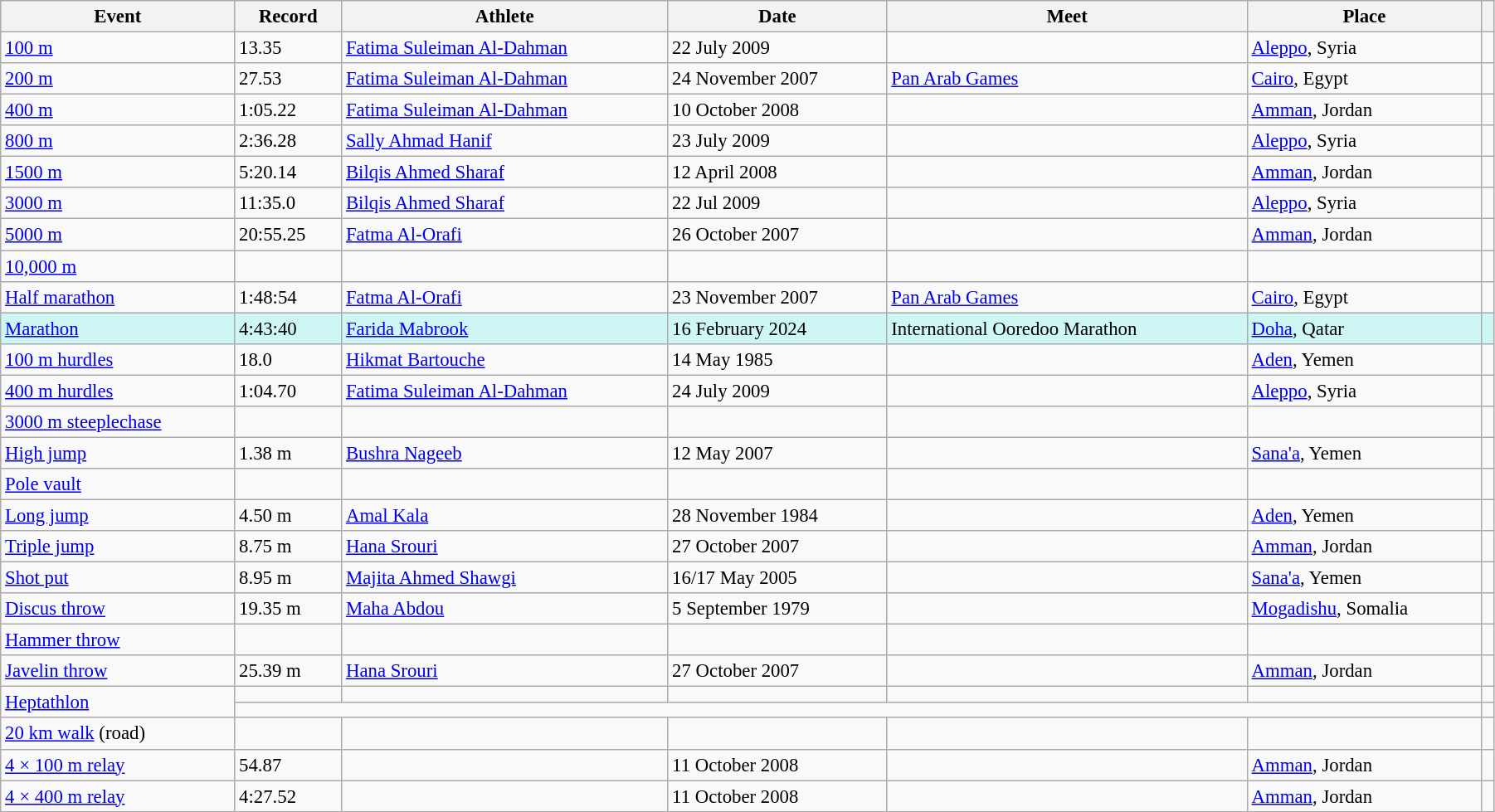<table class="wikitable" style="font-size:95%; width: 95%;">
<tr>
<th>Event</th>
<th>Record</th>
<th>Athlete</th>
<th>Date</th>
<th>Meet</th>
<th>Place</th>
<th></th>
</tr>
<tr>
<td><a href='#'>100 m</a></td>
<td>13.35</td>
<td><a href='#'>Fatima Suleiman Al-Dahman</a></td>
<td>22 July 2009</td>
<td></td>
<td><a href='#'>Aleppo</a>, Syria</td>
<td></td>
</tr>
<tr>
<td><a href='#'>200 m</a></td>
<td>27.53</td>
<td><a href='#'>Fatima Suleiman Al-Dahman</a></td>
<td>24 November 2007</td>
<td><a href='#'>Pan Arab Games</a></td>
<td><a href='#'>Cairo</a>, Egypt</td>
<td></td>
</tr>
<tr>
<td><a href='#'>400 m</a></td>
<td>1:05.22</td>
<td><a href='#'>Fatima Suleiman Al-Dahman</a></td>
<td>10 October 2008</td>
<td></td>
<td><a href='#'>Amman</a>, Jordan</td>
<td></td>
</tr>
<tr>
<td><a href='#'>800 m</a></td>
<td>2:36.28</td>
<td><a href='#'>Sally Ahmad Hanif</a></td>
<td>23 July 2009</td>
<td></td>
<td><a href='#'>Aleppo</a>, Syria</td>
<td></td>
</tr>
<tr>
<td><a href='#'>1500 m</a></td>
<td>5:20.14</td>
<td><a href='#'>Bilqis Ahmed Sharaf</a></td>
<td>12 April 2008</td>
<td></td>
<td><a href='#'>Amman</a>, Jordan</td>
<td></td>
</tr>
<tr>
<td><a href='#'>3000 m</a></td>
<td>11:35.0 </td>
<td><a href='#'>Bilqis Ahmed Sharaf</a></td>
<td>22 Jul 2009</td>
<td></td>
<td><a href='#'>Aleppo</a>, Syria</td>
<td></td>
</tr>
<tr>
<td><a href='#'>5000 m</a></td>
<td>20:55.25</td>
<td><a href='#'>Fatma Al-Orafi</a></td>
<td>26 October 2007</td>
<td></td>
<td><a href='#'>Amman</a>, Jordan</td>
<td></td>
</tr>
<tr>
<td><a href='#'>10,000 m</a></td>
<td></td>
<td></td>
<td></td>
<td></td>
<td></td>
<td></td>
</tr>
<tr>
<td><a href='#'>Half marathon</a></td>
<td>1:48:54</td>
<td><a href='#'>Fatma Al-Orafi</a></td>
<td>23 November 2007</td>
<td><a href='#'>Pan Arab Games</a></td>
<td><a href='#'>Cairo</a>, Egypt</td>
<td></td>
</tr>
<tr bgcolor=#CEF6F5>
<td><a href='#'>Marathon</a></td>
<td>4:43:40</td>
<td><a href='#'>Farida Mabrook</a></td>
<td>16 February 2024</td>
<td>International Ooredoo Marathon</td>
<td><a href='#'>Doha</a>, Qatar</td>
<td></td>
</tr>
<tr>
<td><a href='#'>100 m hurdles</a></td>
<td>18.0 </td>
<td><a href='#'>Hikmat Bartouche</a></td>
<td>14 May 1985</td>
<td></td>
<td><a href='#'>Aden</a>, Yemen</td>
<td></td>
</tr>
<tr>
<td><a href='#'>400 m hurdles</a></td>
<td>1:04.70</td>
<td><a href='#'>Fatima Suleiman Al-Dahman</a></td>
<td>24 July 2009</td>
<td></td>
<td><a href='#'>Aleppo</a>, Syria</td>
<td></td>
</tr>
<tr>
<td><a href='#'>3000 m steeplechase</a></td>
<td></td>
<td></td>
<td></td>
<td></td>
<td></td>
<td></td>
</tr>
<tr>
<td><a href='#'>High jump</a></td>
<td>1.38 m</td>
<td><a href='#'>Bushra Nageeb</a></td>
<td>12 May 2007</td>
<td></td>
<td><a href='#'>Sana'a</a>, Yemen</td>
<td></td>
</tr>
<tr>
<td><a href='#'>Pole vault</a></td>
<td></td>
<td></td>
<td></td>
<td></td>
<td></td>
<td></td>
</tr>
<tr>
<td><a href='#'>Long jump</a></td>
<td>4.50 m</td>
<td><a href='#'>Amal Kala</a></td>
<td>28 November 1984</td>
<td></td>
<td><a href='#'>Aden</a>, Yemen</td>
<td></td>
</tr>
<tr>
<td><a href='#'>Triple jump</a></td>
<td>8.75 m</td>
<td><a href='#'>Hana Srouri</a></td>
<td>27 October 2007</td>
<td></td>
<td><a href='#'>Amman</a>, Jordan</td>
<td></td>
</tr>
<tr>
<td><a href='#'>Shot put</a></td>
<td>8.95 m</td>
<td><a href='#'>Majita Ahmed Shawgi</a></td>
<td>16/17 May 2005</td>
<td></td>
<td><a href='#'>Sana'a</a>, Yemen</td>
<td></td>
</tr>
<tr>
<td><a href='#'>Discus throw</a></td>
<td>19.35 m</td>
<td><a href='#'>Maha Abdou</a></td>
<td>5 September 1979</td>
<td></td>
<td><a href='#'>Mogadishu</a>, Somalia</td>
<td></td>
</tr>
<tr>
<td><a href='#'>Hammer throw</a></td>
<td></td>
<td></td>
<td></td>
<td></td>
<td></td>
<td></td>
</tr>
<tr>
<td><a href='#'>Javelin throw</a></td>
<td>25.39 m</td>
<td><a href='#'>Hana Srouri</a></td>
<td>27 October 2007</td>
<td></td>
<td><a href='#'>Amman</a>, Jordan</td>
<td></td>
</tr>
<tr>
<td rowspan=2><a href='#'>Heptathlon</a></td>
<td></td>
<td></td>
<td></td>
<td></td>
<td></td>
<td></td>
</tr>
<tr>
<td colspan=5></td>
<td></td>
</tr>
<tr>
<td><a href='#'>20 km walk</a> (road)</td>
<td></td>
<td></td>
<td></td>
<td></td>
<td></td>
<td></td>
</tr>
<tr>
<td><a href='#'>4 × 100 m relay</a></td>
<td>54.87</td>
<td></td>
<td>11 October 2008</td>
<td></td>
<td><a href='#'>Amman</a>, Jordan</td>
<td></td>
</tr>
<tr>
<td><a href='#'>4 × 400 m relay</a></td>
<td>4:27.52</td>
<td></td>
<td>11 October 2008</td>
<td></td>
<td><a href='#'>Amman</a>, Jordan</td>
<td></td>
</tr>
</table>
